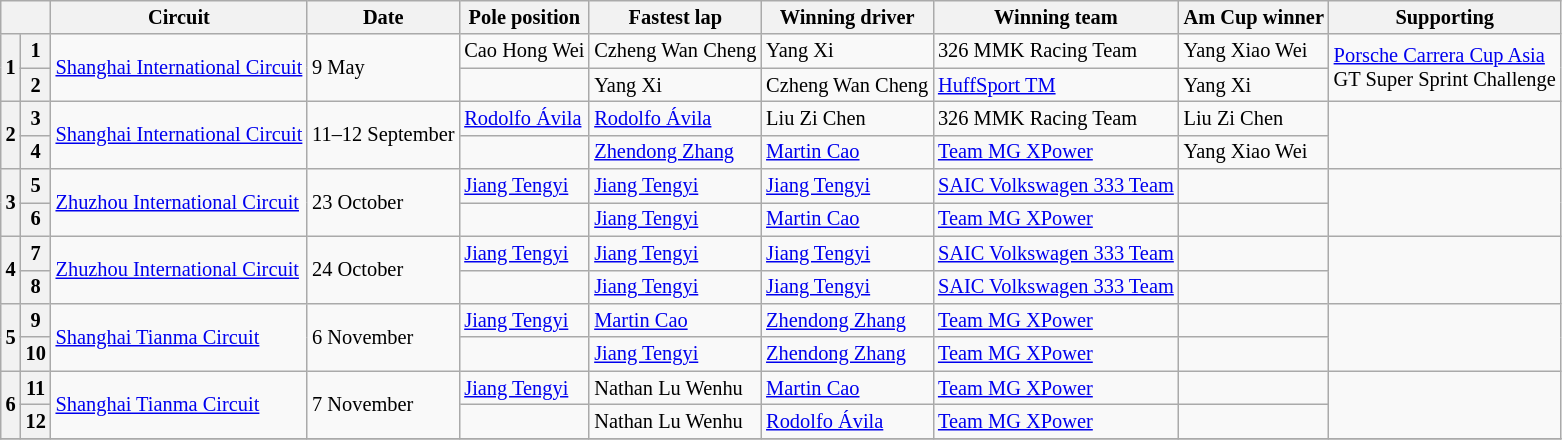<table class="wikitable" style="font-size: 85%">
<tr>
<th colspan="2"></th>
<th>Circuit</th>
<th>Date</th>
<th>Pole position</th>
<th>Fastest lap</th>
<th>Winning driver</th>
<th>Winning team</th>
<th>Am Cup winner</th>
<th>Supporting</th>
</tr>
<tr>
<th rowspan="2">1</th>
<th>1</th>
<td rowspan="2"><a href='#'>Shanghai International Circuit</a></td>
<td rowspan="2">9 May</td>
<td> Cao Hong Wei</td>
<td> Czheng Wan Cheng</td>
<td> Yang Xi</td>
<td> 326 MMK Racing Team</td>
<td> Yang Xiao Wei</td>
<td rowspan="2"><a href='#'>Porsche Carrera Cup Asia</a><br>GT Super Sprint Challenge</td>
</tr>
<tr>
<th>2</th>
<td></td>
<td> Yang Xi</td>
<td> Czheng Wan Cheng</td>
<td> <a href='#'>HuffSport TM</a></td>
<td> Yang Xi</td>
</tr>
<tr>
<th rowspan="2">2</th>
<th>3</th>
<td rowspan="2"><a href='#'>Shanghai International Circuit</a></td>
<td rowspan="2">11–12 September</td>
<td> <a href='#'>Rodolfo Ávila</a></td>
<td> <a href='#'>Rodolfo Ávila</a></td>
<td> Liu Zi Chen</td>
<td> 326 MMK Racing Team</td>
<td> Liu Zi Chen</td>
<td rowspan="2"></td>
</tr>
<tr>
<th>4</th>
<td></td>
<td> <a href='#'>Zhendong Zhang</a></td>
<td> <a href='#'>Martin Cao</a></td>
<td> <a href='#'>Team MG XPower</a></td>
<td> Yang Xiao Wei</td>
</tr>
<tr>
<th rowspan="2">3</th>
<th>5</th>
<td rowspan="2"><a href='#'>Zhuzhou International Circuit</a></td>
<td rowspan="2">23 October</td>
<td> <a href='#'>Jiang Tengyi</a></td>
<td> <a href='#'>Jiang Tengyi</a></td>
<td> <a href='#'>Jiang Tengyi</a></td>
<td> <a href='#'>SAIC Volkswagen 333 Team</a></td>
<td></td>
<td rowspan="2"></td>
</tr>
<tr>
<th>6</th>
<td></td>
<td> <a href='#'>Jiang Tengyi</a></td>
<td> <a href='#'>Martin Cao</a></td>
<td> <a href='#'>Team MG XPower</a></td>
<td></td>
</tr>
<tr>
<th rowspan="2">4</th>
<th>7</th>
<td rowspan="2"><a href='#'>Zhuzhou International Circuit</a></td>
<td rowspan="2">24 October</td>
<td> <a href='#'>Jiang Tengyi</a></td>
<td> <a href='#'>Jiang Tengyi</a></td>
<td> <a href='#'>Jiang Tengyi</a></td>
<td> <a href='#'>SAIC Volkswagen 333 Team</a></td>
<td></td>
<td rowspan="2"></td>
</tr>
<tr>
<th>8</th>
<td></td>
<td> <a href='#'>Jiang Tengyi</a></td>
<td> <a href='#'>Jiang Tengyi</a></td>
<td> <a href='#'>SAIC Volkswagen 333 Team</a></td>
<td></td>
</tr>
<tr>
<th rowspan="2">5</th>
<th>9</th>
<td rowspan="2"><a href='#'>Shanghai Tianma Circuit</a></td>
<td rowspan="2">6 November</td>
<td> <a href='#'>Jiang Tengyi</a></td>
<td> <a href='#'>Martin Cao</a></td>
<td> <a href='#'>Zhendong Zhang</a></td>
<td> <a href='#'>Team MG XPower</a></td>
<td></td>
<td rowspan="2"></td>
</tr>
<tr>
<th>10</th>
<td></td>
<td> <a href='#'>Jiang Tengyi</a></td>
<td> <a href='#'>Zhendong Zhang</a></td>
<td> <a href='#'>Team MG XPower</a></td>
<td></td>
</tr>
<tr>
<th rowspan="2">6</th>
<th>11</th>
<td rowspan="2"><a href='#'>Shanghai Tianma Circuit</a></td>
<td rowspan="2">7 November</td>
<td> <a href='#'>Jiang Tengyi</a></td>
<td> Nathan Lu Wenhu</td>
<td> <a href='#'>Martin Cao</a></td>
<td> <a href='#'>Team MG XPower</a></td>
<td></td>
<td rowspan="2"></td>
</tr>
<tr>
<th>12</th>
<td></td>
<td> Nathan Lu Wenhu</td>
<td> <a href='#'>Rodolfo Ávila</a></td>
<td> <a href='#'>Team MG XPower</a></td>
<td></td>
</tr>
<tr>
</tr>
</table>
